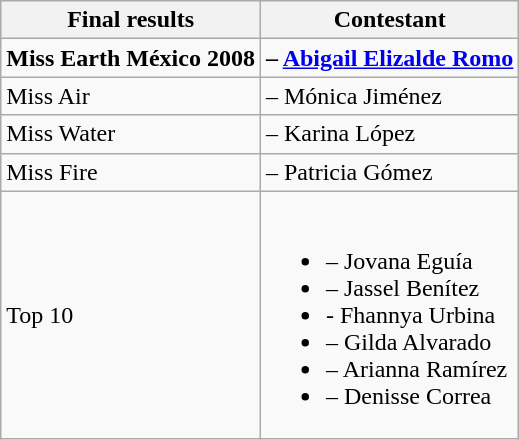<table class="wikitable">
<tr>
<th>Final results</th>
<th>Contestant</th>
</tr>
<tr>
<td><strong>Miss Earth México 2008</strong></td>
<td><strong> –  <a href='#'>Abigail Elizalde Romo</a></strong></td>
</tr>
<tr>
<td>Miss Air</td>
<td> – Mónica Jiménez</td>
</tr>
<tr>
<td>Miss Water</td>
<td> – Karina López</td>
</tr>
<tr>
<td>Miss Fire</td>
<td> – Patricia Gómez</td>
</tr>
<tr>
<td>Top 10</td>
<td><br><ul><li> – Jovana Eguía</li><li> – Jassel Benítez</li><li> - Fhannya Urbina</li><li> – Gilda Alvarado</li><li> – Arianna Ramírez</li><li> – Denisse Correa</li></ul></td>
</tr>
</table>
